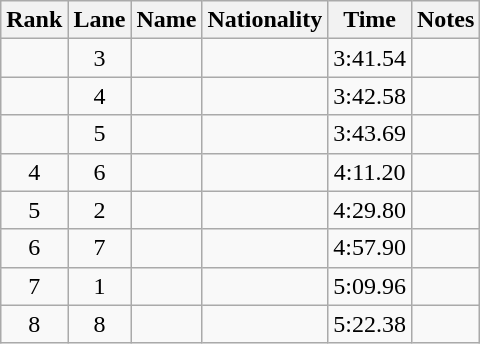<table class="wikitable sortable" style="text-align:center">
<tr>
<th>Rank</th>
<th>Lane</th>
<th>Name</th>
<th>Nationality</th>
<th>Time</th>
<th>Notes</th>
</tr>
<tr>
<td></td>
<td>3</td>
<td align=left></td>
<td align=left></td>
<td>3:41.54</td>
<td><strong></strong></td>
</tr>
<tr>
<td></td>
<td>4</td>
<td align=left></td>
<td align=left></td>
<td>3:42.58</td>
<td></td>
</tr>
<tr>
<td></td>
<td>5</td>
<td align=left></td>
<td align=left></td>
<td>3:43.69</td>
<td></td>
</tr>
<tr>
<td>4</td>
<td>6</td>
<td align=left></td>
<td align=left></td>
<td>4:11.20</td>
<td></td>
</tr>
<tr>
<td>5</td>
<td>2</td>
<td align=left></td>
<td align=left></td>
<td>4:29.80</td>
<td></td>
</tr>
<tr>
<td>6</td>
<td>7</td>
<td align=left></td>
<td align=left></td>
<td>4:57.90</td>
<td></td>
</tr>
<tr>
<td>7</td>
<td>1</td>
<td align=left></td>
<td align=left></td>
<td>5:09.96</td>
<td></td>
</tr>
<tr>
<td>8</td>
<td>8</td>
<td align=left></td>
<td align=left></td>
<td>5:22.38</td>
<td></td>
</tr>
</table>
